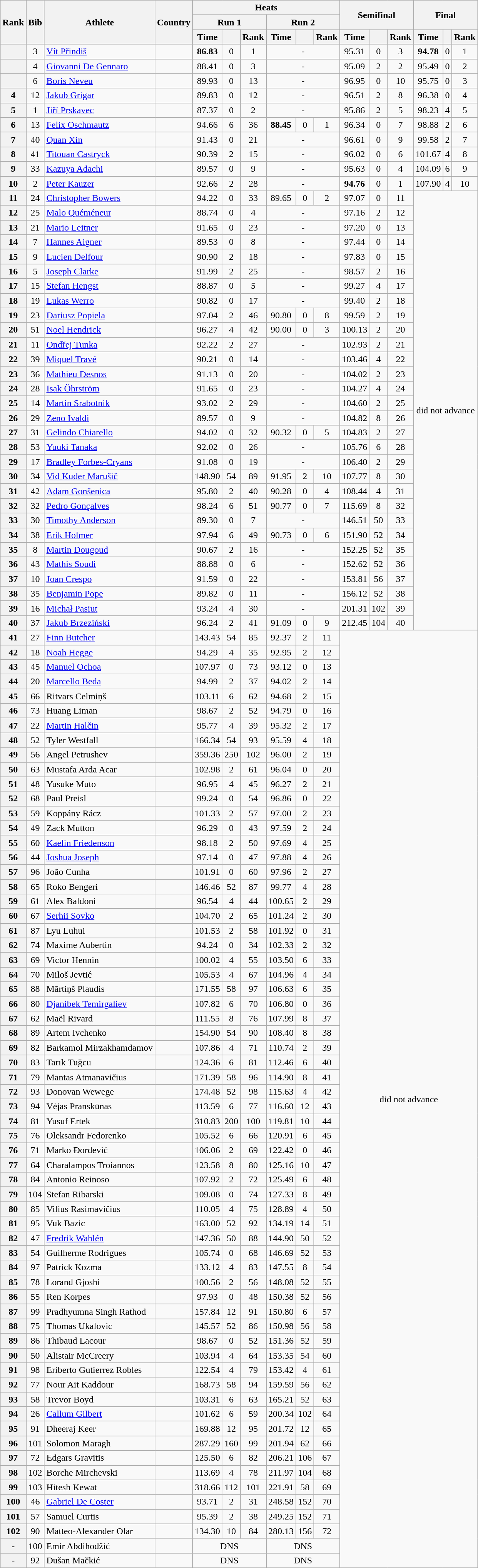<table class="wikitable" style="text-align:center">
<tr>
<th rowspan=3>Rank</th>
<th rowspan=3>Bib</th>
<th rowspan=3>Athlete</th>
<th rowspan=3>Country</th>
<th colspan=6>Heats</th>
<th colspan=3 rowspan=2>Semifinal</th>
<th colspan=3 rowspan=2>Final</th>
</tr>
<tr>
<th colspan=3>Run 1</th>
<th colspan=3>Run 2</th>
</tr>
<tr>
<th>Time</th>
<th></th>
<th>Rank</th>
<th>Time</th>
<th></th>
<th>Rank</th>
<th>Time</th>
<th></th>
<th>Rank</th>
<th>Time</th>
<th></th>
<th>Rank</th>
</tr>
<tr>
<th></th>
<td>3</td>
<td align=left><a href='#'>Vít Přindiš</a></td>
<td align=left></td>
<td><strong>86.83</strong></td>
<td>0</td>
<td>1</td>
<td colspan=3>-</td>
<td>95.31</td>
<td>0</td>
<td>3</td>
<td><strong>94.78</strong></td>
<td>0</td>
<td>1</td>
</tr>
<tr>
<th></th>
<td>4</td>
<td align=left><a href='#'>Giovanni De Gennaro</a></td>
<td align=left></td>
<td>88.41</td>
<td>0</td>
<td>3</td>
<td colspan=3>-</td>
<td>95.09</td>
<td>2</td>
<td>2</td>
<td>95.49</td>
<td>0</td>
<td>2</td>
</tr>
<tr>
<th></th>
<td>6</td>
<td align=left><a href='#'>Boris Neveu</a></td>
<td align=left></td>
<td>89.93</td>
<td>0</td>
<td>13</td>
<td colspan=3>-</td>
<td>96.95</td>
<td>0</td>
<td>10</td>
<td>95.75</td>
<td>0</td>
<td>3</td>
</tr>
<tr>
<th>4</th>
<td>12</td>
<td align=left><a href='#'>Jakub Grigar</a></td>
<td align=left></td>
<td>89.83</td>
<td>0</td>
<td>12</td>
<td colspan=3>-</td>
<td>96.51</td>
<td>2</td>
<td>8</td>
<td>96.38</td>
<td>0</td>
<td>4</td>
</tr>
<tr>
<th>5</th>
<td>1</td>
<td align=left><a href='#'>Jiří Prskavec</a></td>
<td align=left></td>
<td>87.37</td>
<td>0</td>
<td>2</td>
<td colspan=3>-</td>
<td>95.86</td>
<td>2</td>
<td>5</td>
<td>98.23</td>
<td>4</td>
<td>5</td>
</tr>
<tr>
<th>6</th>
<td>13</td>
<td align=left><a href='#'>Felix Oschmautz</a></td>
<td align=left></td>
<td>94.66</td>
<td>6</td>
<td>36</td>
<td><strong>88.45</strong></td>
<td>0</td>
<td>1</td>
<td>96.34</td>
<td>0</td>
<td>7</td>
<td>98.88</td>
<td>2</td>
<td>6</td>
</tr>
<tr>
<th>7</th>
<td>40</td>
<td align=left><a href='#'>Quan Xin</a></td>
<td align=left></td>
<td>91.43</td>
<td>0</td>
<td>21</td>
<td colspan=3>-</td>
<td>96.61</td>
<td>0</td>
<td>9</td>
<td>99.58</td>
<td>2</td>
<td>7</td>
</tr>
<tr>
<th>8</th>
<td>41</td>
<td align=left><a href='#'>Titouan Castryck</a></td>
<td align=left></td>
<td>90.39</td>
<td>2</td>
<td>15</td>
<td colspan=3>-</td>
<td>96.02</td>
<td>0</td>
<td>6</td>
<td>101.67</td>
<td>4</td>
<td>8</td>
</tr>
<tr>
<th>9</th>
<td>33</td>
<td align=left><a href='#'>Kazuya Adachi</a></td>
<td align=left></td>
<td>89.57</td>
<td>0</td>
<td>9</td>
<td colspan=3>-</td>
<td>95.63</td>
<td>0</td>
<td>4</td>
<td>104.09</td>
<td>6</td>
<td>9</td>
</tr>
<tr>
<th>10</th>
<td>2</td>
<td align=left><a href='#'>Peter Kauzer</a></td>
<td align=left></td>
<td>92.66</td>
<td>2</td>
<td>28</td>
<td colspan=3>-</td>
<td><strong>94.76</strong></td>
<td>0</td>
<td>1</td>
<td>107.90</td>
<td>4</td>
<td>10</td>
</tr>
<tr>
<th>11</th>
<td>24</td>
<td align=left><a href='#'>Christopher Bowers</a></td>
<td align=left></td>
<td>94.22</td>
<td>0</td>
<td>33</td>
<td>89.65</td>
<td>0</td>
<td>2</td>
<td>97.07</td>
<td>0</td>
<td>11</td>
<td colspan=3 rowspan=30>did not advance</td>
</tr>
<tr>
<th>12</th>
<td>25</td>
<td align=left><a href='#'>Malo Quéméneur</a></td>
<td align=left></td>
<td>88.74</td>
<td>0</td>
<td>4</td>
<td colspan=3>-</td>
<td>97.16</td>
<td>2</td>
<td>12</td>
</tr>
<tr>
<th>13</th>
<td>21</td>
<td align=left><a href='#'>Mario Leitner</a></td>
<td align=left></td>
<td>91.65</td>
<td>0</td>
<td>23</td>
<td colspan=3>-</td>
<td>97.20</td>
<td>0</td>
<td>13</td>
</tr>
<tr>
<th>14</th>
<td>7</td>
<td align=left><a href='#'>Hannes Aigner</a></td>
<td align=left></td>
<td>89.53</td>
<td>0</td>
<td>8</td>
<td colspan=3>-</td>
<td>97.44</td>
<td>0</td>
<td>14</td>
</tr>
<tr>
<th>15</th>
<td>9</td>
<td align=left><a href='#'>Lucien Delfour</a></td>
<td align=left></td>
<td>90.90</td>
<td>2</td>
<td>18</td>
<td colspan=3>-</td>
<td>97.83</td>
<td>0</td>
<td>15</td>
</tr>
<tr>
<th>16</th>
<td>5</td>
<td align=left><a href='#'>Joseph Clarke</a></td>
<td align=left></td>
<td>91.99</td>
<td>2</td>
<td>25</td>
<td colspan=3>-</td>
<td>98.57</td>
<td>2</td>
<td>16</td>
</tr>
<tr>
<th>17</th>
<td>15</td>
<td align=left><a href='#'>Stefan Hengst</a></td>
<td align=left></td>
<td>88.87</td>
<td>0</td>
<td>5</td>
<td colspan=3>-</td>
<td>99.27</td>
<td>4</td>
<td>17</td>
</tr>
<tr>
<th>18</th>
<td>19</td>
<td align=left><a href='#'>Lukas Werro</a></td>
<td align=left></td>
<td>90.82</td>
<td>0</td>
<td>17</td>
<td colspan=3>-</td>
<td>99.40</td>
<td>2</td>
<td>18</td>
</tr>
<tr>
<th>19</th>
<td>23</td>
<td align=left><a href='#'>Dariusz Popiela</a></td>
<td align=left></td>
<td>97.04</td>
<td>2</td>
<td>46</td>
<td>90.80</td>
<td>0</td>
<td>8</td>
<td>99.59</td>
<td>2</td>
<td>19</td>
</tr>
<tr>
<th>20</th>
<td>51</td>
<td align=left><a href='#'>Noel Hendrick</a></td>
<td align=left></td>
<td>96.27</td>
<td>4</td>
<td>42</td>
<td>90.00</td>
<td>0</td>
<td>3</td>
<td>100.13</td>
<td>2</td>
<td>20</td>
</tr>
<tr>
<th>21</th>
<td>11</td>
<td align=left><a href='#'>Ondřej Tunka</a></td>
<td align=left></td>
<td>92.22</td>
<td>2</td>
<td>27</td>
<td colspan=3>-</td>
<td>102.93</td>
<td>2</td>
<td>21</td>
</tr>
<tr>
<th>22</th>
<td>39</td>
<td align=left><a href='#'>Miquel Travé</a></td>
<td align=left></td>
<td>90.21</td>
<td>0</td>
<td>14</td>
<td colspan=3>-</td>
<td>103.46</td>
<td>4</td>
<td>22</td>
</tr>
<tr>
<th>23</th>
<td>36</td>
<td align=left><a href='#'>Mathieu Desnos</a></td>
<td align=left></td>
<td>91.13</td>
<td>0</td>
<td>20</td>
<td colspan=3>-</td>
<td>104.02</td>
<td>2</td>
<td>23</td>
</tr>
<tr>
<th>24</th>
<td>28</td>
<td align=left><a href='#'>Isak Öhrström</a></td>
<td align=left></td>
<td>91.65</td>
<td>0</td>
<td>23</td>
<td colspan=3>-</td>
<td>104.27</td>
<td>4</td>
<td>24</td>
</tr>
<tr>
<th>25</th>
<td>14</td>
<td align=left><a href='#'>Martin Srabotnik</a></td>
<td align=left></td>
<td>93.02</td>
<td>2</td>
<td>29</td>
<td colspan=3>-</td>
<td>104.60</td>
<td>2</td>
<td>25</td>
</tr>
<tr>
<th>26</th>
<td>29</td>
<td align=left><a href='#'>Zeno Ivaldi</a></td>
<td align=left></td>
<td>89.57</td>
<td>0</td>
<td>9</td>
<td colspan=3>-</td>
<td>104.82</td>
<td>8</td>
<td>26</td>
</tr>
<tr>
<th>27</th>
<td>31</td>
<td align=left><a href='#'>Gelindo Chiarello</a></td>
<td align=left></td>
<td>94.02</td>
<td>0</td>
<td>32</td>
<td>90.32</td>
<td>0</td>
<td>5</td>
<td>104.83</td>
<td>2</td>
<td>27</td>
</tr>
<tr>
<th>28</th>
<td>53</td>
<td align=left><a href='#'>Yuuki Tanaka</a></td>
<td align=left></td>
<td>92.02</td>
<td>0</td>
<td>26</td>
<td colspan=3>-</td>
<td>105.76</td>
<td>6</td>
<td>28</td>
</tr>
<tr>
<th>29</th>
<td>17</td>
<td align=left><a href='#'>Bradley Forbes-Cryans</a></td>
<td align=left></td>
<td>91.08</td>
<td>0</td>
<td>19</td>
<td colspan=3>-</td>
<td>106.40</td>
<td>2</td>
<td>29</td>
</tr>
<tr>
<th>30</th>
<td>34</td>
<td align=left><a href='#'>Vid Kuder Marušič</a></td>
<td align=left></td>
<td>148.90</td>
<td>54</td>
<td>89</td>
<td>91.95</td>
<td>2</td>
<td>10</td>
<td>107.77</td>
<td>8</td>
<td>30</td>
</tr>
<tr>
<th>31</th>
<td>42</td>
<td align=left><a href='#'>Adam Gonšenica</a></td>
<td align=left></td>
<td>95.80</td>
<td>2</td>
<td>40</td>
<td>90.28</td>
<td>0</td>
<td>4</td>
<td>108.44</td>
<td>4</td>
<td>31</td>
</tr>
<tr>
<th>32</th>
<td>32</td>
<td align=left><a href='#'>Pedro Gonçalves</a></td>
<td align=left></td>
<td>98.24</td>
<td>6</td>
<td>51</td>
<td>90.77</td>
<td>0</td>
<td>7</td>
<td>115.69</td>
<td>8</td>
<td>32</td>
</tr>
<tr>
<th>33</th>
<td>30</td>
<td align=left><a href='#'>Timothy Anderson</a></td>
<td align=left></td>
<td>89.30</td>
<td>0</td>
<td>7</td>
<td colspan=3>-</td>
<td>146.51</td>
<td>50</td>
<td>33</td>
</tr>
<tr>
<th>34</th>
<td>38</td>
<td align=left><a href='#'>Erik Holmer</a></td>
<td align=left></td>
<td>97.94</td>
<td>6</td>
<td>49</td>
<td>90.73</td>
<td>0</td>
<td>6</td>
<td>151.90</td>
<td>52</td>
<td>34</td>
</tr>
<tr>
<th>35</th>
<td>8</td>
<td align=left><a href='#'>Martin Dougoud</a></td>
<td align=left></td>
<td>90.67</td>
<td>2</td>
<td>16</td>
<td colspan=3>-</td>
<td>152.25</td>
<td>52</td>
<td>35</td>
</tr>
<tr>
<th>36</th>
<td>43</td>
<td align=left><a href='#'>Mathis Soudi</a></td>
<td align=left></td>
<td>88.88</td>
<td>0</td>
<td>6</td>
<td colspan=3>-</td>
<td>152.62</td>
<td>52</td>
<td>36</td>
</tr>
<tr>
<th>37</th>
<td>10</td>
<td align=left><a href='#'>Joan Crespo</a></td>
<td align=left></td>
<td>91.59</td>
<td>0</td>
<td>22</td>
<td colspan=3>-</td>
<td>153.81</td>
<td>56</td>
<td>37</td>
</tr>
<tr>
<th>38</th>
<td>35</td>
<td align=left><a href='#'>Benjamin Pope</a></td>
<td align=left></td>
<td>89.82</td>
<td>0</td>
<td>11</td>
<td colspan=3>-</td>
<td>156.12</td>
<td>52</td>
<td>38</td>
</tr>
<tr>
<th>39</th>
<td>16</td>
<td align=left><a href='#'>Michał Pasiut</a></td>
<td align=left></td>
<td>93.24</td>
<td>4</td>
<td>30</td>
<td colspan=3>-</td>
<td>201.31</td>
<td>102</td>
<td>39</td>
</tr>
<tr>
<th>40</th>
<td>37</td>
<td align=left><a href='#'>Jakub Brzeziński</a></td>
<td align=left></td>
<td>96.24</td>
<td>2</td>
<td>41</td>
<td>91.09</td>
<td>0</td>
<td>9</td>
<td>212.45</td>
<td>104</td>
<td>40</td>
</tr>
<tr>
<th>41</th>
<td>27</td>
<td align=left><a href='#'>Finn Butcher</a></td>
<td align=left></td>
<td>143.43</td>
<td>54</td>
<td>85</td>
<td>92.37</td>
<td>2</td>
<td>11</td>
<td colspan=6 rowspan=64>did not advance</td>
</tr>
<tr>
<th>42</th>
<td>18</td>
<td align=left><a href='#'>Noah Hegge</a></td>
<td align=left></td>
<td>94.29</td>
<td>4</td>
<td>35</td>
<td>92.95</td>
<td>2</td>
<td>12</td>
</tr>
<tr>
<th>43</th>
<td>45</td>
<td align=left><a href='#'>Manuel Ochoa</a></td>
<td align=left></td>
<td>107.97</td>
<td>0</td>
<td>73</td>
<td>93.12</td>
<td>0</td>
<td>13</td>
</tr>
<tr>
<th>44</th>
<td>20</td>
<td align=left><a href='#'>Marcello Beda</a></td>
<td align=left></td>
<td>94.99</td>
<td>2</td>
<td>37</td>
<td>94.02</td>
<td>2</td>
<td>14</td>
</tr>
<tr>
<th>45</th>
<td>66</td>
<td align=left>Ritvars Celmiņš</td>
<td align=left></td>
<td>103.11</td>
<td>6</td>
<td>62</td>
<td>94.68</td>
<td>2</td>
<td>15</td>
</tr>
<tr>
<th>46</th>
<td>73</td>
<td align=left>Huang Liman</td>
<td align=left></td>
<td>98.67</td>
<td>2</td>
<td>52</td>
<td>94.79</td>
<td>0</td>
<td>16</td>
</tr>
<tr>
<th>47</th>
<td>22</td>
<td align=left><a href='#'>Martin Halčin</a></td>
<td align=left></td>
<td>95.77</td>
<td>4</td>
<td>39</td>
<td>95.32</td>
<td>2</td>
<td>17</td>
</tr>
<tr>
<th>48</th>
<td>52</td>
<td align=left>Tyler Westfall</td>
<td align=left></td>
<td>166.34</td>
<td>54</td>
<td>93</td>
<td>95.59</td>
<td>4</td>
<td>18</td>
</tr>
<tr>
<th>49</th>
<td>56</td>
<td align=left>Angel Petrushev</td>
<td align=left></td>
<td>359.36</td>
<td>250</td>
<td>102</td>
<td>96.00</td>
<td>2</td>
<td>19</td>
</tr>
<tr>
<th>50</th>
<td>63</td>
<td align=left>Mustafa Arda Acar</td>
<td align=left></td>
<td>102.98</td>
<td>2</td>
<td>61</td>
<td>96.04</td>
<td>0</td>
<td>20</td>
</tr>
<tr>
<th>51</th>
<td>48</td>
<td align=left>Yusuke Muto</td>
<td align=left></td>
<td>96.95</td>
<td>4</td>
<td>45</td>
<td>96.27</td>
<td>2</td>
<td>21</td>
</tr>
<tr>
<th>52</th>
<td>68</td>
<td align=left>Paul Preisl</td>
<td align=left></td>
<td>99.24</td>
<td>0</td>
<td>54</td>
<td>96.86</td>
<td>0</td>
<td>22</td>
</tr>
<tr>
<th>53</th>
<td>59</td>
<td align=left>Koppány Rácz</td>
<td align=left></td>
<td>101.33</td>
<td>2</td>
<td>57</td>
<td>97.00</td>
<td>2</td>
<td>23</td>
</tr>
<tr>
<th>54</th>
<td>49</td>
<td align=left>Zack Mutton</td>
<td align=left></td>
<td>96.29</td>
<td>0</td>
<td>43</td>
<td>97.59</td>
<td>2</td>
<td>24</td>
</tr>
<tr>
<th>55</th>
<td>60</td>
<td align=left><a href='#'>Kaelin Friedenson</a></td>
<td align=left></td>
<td>98.18</td>
<td>2</td>
<td>50</td>
<td>97.69</td>
<td>4</td>
<td>25</td>
</tr>
<tr>
<th>56</th>
<td>44</td>
<td align=left><a href='#'>Joshua Joseph</a></td>
<td align=left></td>
<td>97.14</td>
<td>0</td>
<td>47</td>
<td>97.88</td>
<td>4</td>
<td>26</td>
</tr>
<tr>
<th>57</th>
<td>96</td>
<td align=left>João Cunha</td>
<td align=left></td>
<td>101.91</td>
<td>0</td>
<td>60</td>
<td>97.96</td>
<td>2</td>
<td>27</td>
</tr>
<tr>
<th>58</th>
<td>65</td>
<td align=left>Roko Bengeri</td>
<td align=left></td>
<td>146.46</td>
<td>52</td>
<td>87</td>
<td>99.77</td>
<td>4</td>
<td>28</td>
</tr>
<tr>
<th>59</th>
<td>61</td>
<td align=left>Alex Baldoni</td>
<td align=left></td>
<td>96.54</td>
<td>4</td>
<td>44</td>
<td>100.65</td>
<td>2</td>
<td>29</td>
</tr>
<tr>
<th>60</th>
<td>67</td>
<td align=left><a href='#'>Serhii Sovko</a></td>
<td align=left></td>
<td>104.70</td>
<td>2</td>
<td>65</td>
<td>101.24</td>
<td>2</td>
<td>30</td>
</tr>
<tr>
<th>61</th>
<td>87</td>
<td align=left>Lyu Luhui</td>
<td align=left></td>
<td>101.53</td>
<td>2</td>
<td>58</td>
<td>101.92</td>
<td>0</td>
<td>31</td>
</tr>
<tr>
<th>62</th>
<td>74</td>
<td align=left>Maxime Aubertin</td>
<td align=left></td>
<td>94.24</td>
<td>0</td>
<td>34</td>
<td>102.33</td>
<td>2</td>
<td>32</td>
</tr>
<tr>
<th>63</th>
<td>69</td>
<td align=left>Victor Hennin</td>
<td align=left></td>
<td>100.02</td>
<td>4</td>
<td>55</td>
<td>103.50</td>
<td>6</td>
<td>33</td>
</tr>
<tr>
<th>64</th>
<td>70</td>
<td align=left>Miloš Jevtić</td>
<td align=left></td>
<td>105.53</td>
<td>4</td>
<td>67</td>
<td>104.96</td>
<td>4</td>
<td>34</td>
</tr>
<tr>
<th>65</th>
<td>88</td>
<td align=left>Mārtiņš Plaudis</td>
<td align=left></td>
<td>171.55</td>
<td>58</td>
<td>97</td>
<td>106.63</td>
<td>6</td>
<td>35</td>
</tr>
<tr>
<th>66</th>
<td>80</td>
<td align=left><a href='#'>Djanibek Temirgaliev</a></td>
<td align=left></td>
<td>107.82</td>
<td>6</td>
<td>70</td>
<td>106.80</td>
<td>0</td>
<td>36</td>
</tr>
<tr>
<th>67</th>
<td>62</td>
<td align=left>Maël Rivard</td>
<td align=left></td>
<td>111.55</td>
<td>8</td>
<td>76</td>
<td>107.99</td>
<td>8</td>
<td>37</td>
</tr>
<tr>
<th>68</th>
<td>89</td>
<td align=left>Artem Ivchenko</td>
<td align=left></td>
<td>154.90</td>
<td>54</td>
<td>90</td>
<td>108.40</td>
<td>8</td>
<td>38</td>
</tr>
<tr>
<th>69</th>
<td>82</td>
<td align=left>Barkamol Mirzakhamdamov</td>
<td align=left></td>
<td>107.86</td>
<td>4</td>
<td>71</td>
<td>110.74</td>
<td>2</td>
<td>39</td>
</tr>
<tr>
<th>70</th>
<td>83</td>
<td align=left>Tarık Tuğcu</td>
<td align=left></td>
<td>124.36</td>
<td>6</td>
<td>81</td>
<td>112.46</td>
<td>6</td>
<td>40</td>
</tr>
<tr>
<th>71</th>
<td>79</td>
<td align=left>Mantas Atmanavičius</td>
<td align=left></td>
<td>171.39</td>
<td>58</td>
<td>96</td>
<td>114.90</td>
<td>8</td>
<td>41</td>
</tr>
<tr>
<th>72</th>
<td>93</td>
<td align=left>Donovan Wewege</td>
<td align=left></td>
<td>174.48</td>
<td>52</td>
<td>98</td>
<td>115.63</td>
<td>4</td>
<td>42</td>
</tr>
<tr>
<th>73</th>
<td>94</td>
<td align=left>Vėjas Pranskūnas</td>
<td align=left></td>
<td>113.59</td>
<td>6</td>
<td>77</td>
<td>116.60</td>
<td>12</td>
<td>43</td>
</tr>
<tr>
<th>74</th>
<td>81</td>
<td align=left>Yusuf Ertek</td>
<td align=left></td>
<td>310.83</td>
<td>200</td>
<td>100</td>
<td>119.81</td>
<td>10</td>
<td>44</td>
</tr>
<tr>
<th>75</th>
<td>76</td>
<td align=left>Oleksandr Fedorenko</td>
<td align=left></td>
<td>105.52</td>
<td>6</td>
<td>66</td>
<td>120.91</td>
<td>6</td>
<td>45</td>
</tr>
<tr>
<th>76</th>
<td>71</td>
<td align=left>Marko Đorđević</td>
<td align=left></td>
<td>106.06</td>
<td>2</td>
<td>69</td>
<td>122.42</td>
<td>0</td>
<td>46</td>
</tr>
<tr>
<th>77</th>
<td>64</td>
<td align=left>Charalampos Troiannos</td>
<td align=left></td>
<td>123.58</td>
<td>8</td>
<td>80</td>
<td>125.16</td>
<td>10</td>
<td>47</td>
</tr>
<tr>
<th>78</th>
<td>84</td>
<td align=left>Antonio Reinoso</td>
<td align=left></td>
<td>107.92</td>
<td>2</td>
<td>72</td>
<td>125.49</td>
<td>6</td>
<td>48</td>
</tr>
<tr>
<th>79</th>
<td>104</td>
<td align=left>Stefan Ribarski</td>
<td align=left></td>
<td>109.08</td>
<td>0</td>
<td>74</td>
<td>127.33</td>
<td>8</td>
<td>49</td>
</tr>
<tr>
<th>80</th>
<td>85</td>
<td align=left>Vilius Rasimavičius</td>
<td align=left></td>
<td>110.05</td>
<td>4</td>
<td>75</td>
<td>128.89</td>
<td>4</td>
<td>50</td>
</tr>
<tr>
<th>81</th>
<td>95</td>
<td align=left>Vuk Bazic</td>
<td align=left></td>
<td>163.00</td>
<td>52</td>
<td>92</td>
<td>134.19</td>
<td>14</td>
<td>51</td>
</tr>
<tr>
<th>82</th>
<td>47</td>
<td align=left><a href='#'>Fredrik Wahlén</a></td>
<td align=left></td>
<td>147.36</td>
<td>50</td>
<td>88</td>
<td>144.90</td>
<td>50</td>
<td>52</td>
</tr>
<tr>
<th>83</th>
<td>54</td>
<td align=left>Guilherme Rodrigues</td>
<td align=left></td>
<td>105.74</td>
<td>0</td>
<td>68</td>
<td>146.69</td>
<td>52</td>
<td>53</td>
</tr>
<tr>
<th>84</th>
<td>97</td>
<td align=left>Patrick Kozma</td>
<td align=left></td>
<td>133.12</td>
<td>4</td>
<td>83</td>
<td>147.55</td>
<td>8</td>
<td>54</td>
</tr>
<tr>
<th>85</th>
<td>78</td>
<td align=left>Lorand Gjoshi</td>
<td align=left></td>
<td>100.56</td>
<td>2</td>
<td>56</td>
<td>148.08</td>
<td>52</td>
<td>55</td>
</tr>
<tr>
<th>86</th>
<td>55</td>
<td align=left>Ren Korpes</td>
<td align=left></td>
<td>97.93</td>
<td>0</td>
<td>48</td>
<td>150.38</td>
<td>52</td>
<td>56</td>
</tr>
<tr>
<th>87</th>
<td>99</td>
<td align=left>Pradhyumna Singh Rathod</td>
<td align=left></td>
<td>157.84</td>
<td>12</td>
<td>91</td>
<td>150.80</td>
<td>6</td>
<td>57</td>
</tr>
<tr>
<th>88</th>
<td>75</td>
<td align=left>Thomas Ukalovic</td>
<td align=left></td>
<td>145.57</td>
<td>52</td>
<td>86</td>
<td>150.98</td>
<td>56</td>
<td>58</td>
</tr>
<tr>
<th>89</th>
<td>86</td>
<td align=left>Thibaud Lacour</td>
<td align=left></td>
<td>98.67</td>
<td>0</td>
<td>52</td>
<td>151.36</td>
<td>52</td>
<td>59</td>
</tr>
<tr>
<th>90</th>
<td>50</td>
<td align=left>Alistair McCreery</td>
<td align=left></td>
<td>103.94</td>
<td>4</td>
<td>64</td>
<td>153.35</td>
<td>54</td>
<td>60</td>
</tr>
<tr>
<th>91</th>
<td>98</td>
<td align=left>Eriberto Gutierrez Robles</td>
<td align=left></td>
<td>122.54</td>
<td>4</td>
<td>79</td>
<td>153.42</td>
<td>4</td>
<td>61</td>
</tr>
<tr>
<th>92</th>
<td>77</td>
<td align=left>Nour Ait Kaddour</td>
<td align=left></td>
<td>168.73</td>
<td>58</td>
<td>94</td>
<td>159.59</td>
<td>56</td>
<td>62</td>
</tr>
<tr>
<th>93</th>
<td>58</td>
<td align=left>Trevor Boyd</td>
<td align=left></td>
<td>103.31</td>
<td>6</td>
<td>63</td>
<td>165.21</td>
<td>52</td>
<td>63</td>
</tr>
<tr>
<th>94</th>
<td>26</td>
<td align=left><a href='#'>Callum Gilbert</a></td>
<td align=left></td>
<td>101.62</td>
<td>6</td>
<td>59</td>
<td>200.34</td>
<td>102</td>
<td>64</td>
</tr>
<tr>
<th>95</th>
<td>91</td>
<td align=left>Dheeraj Keer</td>
<td align=left></td>
<td>169.88</td>
<td>12</td>
<td>95</td>
<td>201.72</td>
<td>12</td>
<td>65</td>
</tr>
<tr>
<th>96</th>
<td>101</td>
<td align=left>Solomon Maragh</td>
<td align=left></td>
<td>287.29</td>
<td>160</td>
<td>99</td>
<td>201.94</td>
<td>62</td>
<td>66</td>
</tr>
<tr>
<th>97</th>
<td>72</td>
<td align=left>Edgars Gravitis</td>
<td align=left></td>
<td>125.50</td>
<td>6</td>
<td>82</td>
<td>206.21</td>
<td>106</td>
<td>67</td>
</tr>
<tr>
<th>98</th>
<td>102</td>
<td align=left>Borche Mirchevski</td>
<td align=left></td>
<td>113.69</td>
<td>4</td>
<td>78</td>
<td>211.97</td>
<td>104</td>
<td>68</td>
</tr>
<tr>
<th>99</th>
<td>103</td>
<td align=left>Hitesh Kewat</td>
<td align=left></td>
<td>318.66</td>
<td>112</td>
<td>101</td>
<td>221.91</td>
<td>58</td>
<td>69</td>
</tr>
<tr>
<th>100</th>
<td>46</td>
<td align=left><a href='#'>Gabriel De Coster</a></td>
<td align=left></td>
<td>93.71</td>
<td>2</td>
<td>31</td>
<td>248.58</td>
<td>152</td>
<td>70</td>
</tr>
<tr>
<th>101</th>
<td>57</td>
<td align=left>Samuel Curtis</td>
<td align=left></td>
<td>95.39</td>
<td>2</td>
<td>38</td>
<td>249.25</td>
<td>152</td>
<td>71</td>
</tr>
<tr>
<th>102</th>
<td>90</td>
<td align=left>Matteo-Alexander Olar</td>
<td align=left></td>
<td>134.30</td>
<td>10</td>
<td>84</td>
<td>280.13</td>
<td>156</td>
<td>72</td>
</tr>
<tr>
<th>-</th>
<td>100</td>
<td align=left>Emir Abdihodžić</td>
<td align=left></td>
<td colspan=3>DNS</td>
<td colspan=3>DNS</td>
</tr>
<tr>
<th>-</th>
<td>92</td>
<td align=left>Dušan Mačkić</td>
<td align=left></td>
<td colspan=3>DNS</td>
<td colspan=3>DNS</td>
</tr>
</table>
